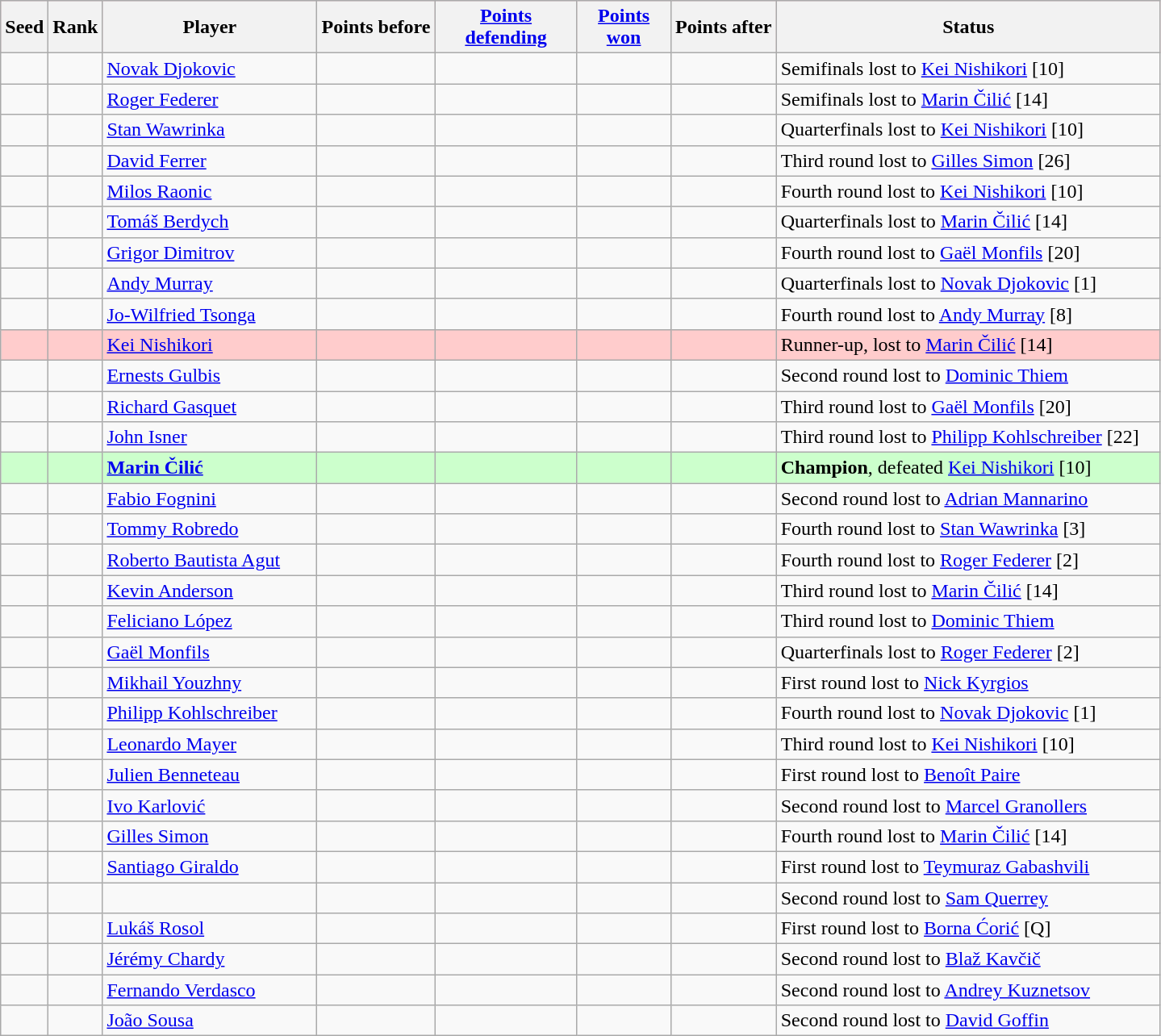<table class="wikitable sortable">
<tr style="background:pink;">
<th style="width:30px;">Seed</th>
<th style="width:30px;">Rank</th>
<th style="width:170px;">Player</th>
<th style="width:90px;">Points before</th>
<th style="width:110px;"><a href='#'>Points defending</a></th>
<th style="width:70px;"><a href='#'>Points won</a></th>
<th style="width:80px;">Points after</th>
<th style="width:310px;">Status</th>
</tr>
<tr>
<td></td>
<td></td>
<td> <a href='#'>Novak Djokovic</a></td>
<td></td>
<td></td>
<td></td>
<td></td>
<td>Semifinals lost to  <a href='#'>Kei Nishikori</a> [10]</td>
</tr>
<tr>
<td></td>
<td></td>
<td> <a href='#'>Roger Federer</a></td>
<td></td>
<td></td>
<td></td>
<td></td>
<td>Semifinals lost to  <a href='#'>Marin Čilić</a> [14]</td>
</tr>
<tr>
<td></td>
<td></td>
<td> <a href='#'>Stan Wawrinka</a></td>
<td></td>
<td></td>
<td></td>
<td></td>
<td>Quarterfinals lost to  <a href='#'>Kei Nishikori</a> [10]</td>
</tr>
<tr>
<td></td>
<td></td>
<td> <a href='#'>David Ferrer</a></td>
<td></td>
<td></td>
<td></td>
<td></td>
<td>Third round lost to  <a href='#'>Gilles Simon</a> [26]</td>
</tr>
<tr>
<td></td>
<td></td>
<td> <a href='#'>Milos Raonic</a></td>
<td></td>
<td></td>
<td></td>
<td></td>
<td>Fourth round lost to  <a href='#'>Kei Nishikori</a> [10]</td>
</tr>
<tr>
<td></td>
<td></td>
<td> <a href='#'>Tomáš Berdych</a></td>
<td></td>
<td></td>
<td></td>
<td></td>
<td>Quarterfinals lost to  <a href='#'>Marin Čilić</a> [14]</td>
</tr>
<tr>
<td></td>
<td></td>
<td> <a href='#'>Grigor Dimitrov</a></td>
<td></td>
<td></td>
<td></td>
<td></td>
<td>Fourth round lost to  <a href='#'>Gaël Monfils</a>  [20]</td>
</tr>
<tr>
<td></td>
<td></td>
<td> <a href='#'>Andy Murray</a></td>
<td></td>
<td></td>
<td></td>
<td></td>
<td>Quarterfinals lost to  <a href='#'>Novak Djokovic</a> [1]</td>
</tr>
<tr>
<td></td>
<td></td>
<td> <a href='#'>Jo-Wilfried Tsonga</a></td>
<td></td>
<td></td>
<td></td>
<td></td>
<td>Fourth round lost to  <a href='#'>Andy Murray</a> [8]</td>
</tr>
<tr style="background:#fcc;">
<td></td>
<td></td>
<td> <a href='#'>Kei Nishikori</a></td>
<td></td>
<td></td>
<td></td>
<td></td>
<td>Runner-up, lost to  <a href='#'>Marin Čilić</a> [14]</td>
</tr>
<tr>
<td></td>
<td></td>
<td> <a href='#'>Ernests Gulbis</a></td>
<td></td>
<td></td>
<td></td>
<td></td>
<td>Second round lost to  <a href='#'>Dominic Thiem</a></td>
</tr>
<tr>
<td></td>
<td></td>
<td> <a href='#'>Richard Gasquet</a></td>
<td></td>
<td></td>
<td></td>
<td></td>
<td>Third round lost to  <a href='#'>Gaël Monfils</a> [20]</td>
</tr>
<tr>
<td></td>
<td></td>
<td> <a href='#'>John Isner</a></td>
<td></td>
<td></td>
<td></td>
<td></td>
<td>Third round lost to  <a href='#'>Philipp Kohlschreiber</a> [22]</td>
</tr>
<tr style="background:#cfc;">
<td></td>
<td></td>
<td><strong> <a href='#'>Marin Čilić</a></strong></td>
<td></td>
<td></td>
<td></td>
<td></td>
<td><strong>Champion</strong>, defeated  <a href='#'>Kei Nishikori</a>  [10]</td>
</tr>
<tr>
<td></td>
<td></td>
<td> <a href='#'>Fabio Fognini</a></td>
<td></td>
<td></td>
<td></td>
<td></td>
<td>Second round lost to  <a href='#'>Adrian Mannarino</a></td>
</tr>
<tr>
<td></td>
<td></td>
<td> <a href='#'>Tommy Robredo</a></td>
<td></td>
<td></td>
<td></td>
<td></td>
<td>Fourth round lost to  <a href='#'>Stan Wawrinka</a> [3]</td>
</tr>
<tr>
<td></td>
<td></td>
<td> <a href='#'>Roberto Bautista Agut</a></td>
<td></td>
<td></td>
<td></td>
<td></td>
<td>Fourth round lost to  <a href='#'>Roger Federer</a> [2]</td>
</tr>
<tr>
<td></td>
<td></td>
<td> <a href='#'>Kevin Anderson</a></td>
<td></td>
<td></td>
<td></td>
<td></td>
<td>Third round lost to  <a href='#'>Marin Čilić</a> [14]</td>
</tr>
<tr>
<td></td>
<td></td>
<td> <a href='#'>Feliciano López</a></td>
<td></td>
<td></td>
<td></td>
<td></td>
<td>Third round lost to  <a href='#'>Dominic Thiem</a></td>
</tr>
<tr>
<td></td>
<td></td>
<td> <a href='#'>Gaël Monfils</a></td>
<td></td>
<td></td>
<td></td>
<td></td>
<td>Quarterfinals lost to  <a href='#'>Roger Federer</a> [2]</td>
</tr>
<tr>
<td></td>
<td></td>
<td> <a href='#'>Mikhail Youzhny</a></td>
<td></td>
<td></td>
<td></td>
<td></td>
<td>First round lost to  <a href='#'>Nick Kyrgios</a></td>
</tr>
<tr>
<td></td>
<td></td>
<td> <a href='#'>Philipp Kohlschreiber</a></td>
<td></td>
<td></td>
<td></td>
<td></td>
<td>Fourth round lost to  <a href='#'>Novak Djokovic</a> [1]</td>
</tr>
<tr>
<td></td>
<td></td>
<td> <a href='#'>Leonardo Mayer</a></td>
<td></td>
<td></td>
<td></td>
<td></td>
<td>Third round lost to  <a href='#'>Kei Nishikori</a> [10]</td>
</tr>
<tr>
<td></td>
<td></td>
<td> <a href='#'>Julien Benneteau</a></td>
<td></td>
<td></td>
<td></td>
<td></td>
<td>First round lost to  <a href='#'>Benoît Paire</a></td>
</tr>
<tr>
<td></td>
<td></td>
<td> <a href='#'>Ivo Karlović</a></td>
<td></td>
<td></td>
<td></td>
<td></td>
<td>Second round lost to  <a href='#'>Marcel Granollers</a></td>
</tr>
<tr>
<td></td>
<td></td>
<td> <a href='#'>Gilles Simon</a></td>
<td></td>
<td></td>
<td></td>
<td></td>
<td>Fourth round lost to  <a href='#'>Marin Čilić</a> [14]</td>
</tr>
<tr>
<td></td>
<td></td>
<td> <a href='#'>Santiago Giraldo</a></td>
<td></td>
<td></td>
<td></td>
<td></td>
<td>First round lost to  <a href='#'>Teymuraz Gabashvili</a></td>
</tr>
<tr>
<td></td>
<td></td>
<td></td>
<td></td>
<td></td>
<td></td>
<td></td>
<td>Second round lost to  <a href='#'>Sam Querrey</a></td>
</tr>
<tr>
<td></td>
<td></td>
<td> <a href='#'>Lukáš Rosol</a></td>
<td></td>
<td></td>
<td></td>
<td></td>
<td>First round lost to  <a href='#'>Borna Ćorić</a> [Q]</td>
</tr>
<tr>
<td></td>
<td></td>
<td> <a href='#'>Jérémy Chardy</a></td>
<td></td>
<td></td>
<td></td>
<td></td>
<td>Second round lost to  <a href='#'>Blaž Kavčič</a></td>
</tr>
<tr>
<td></td>
<td></td>
<td> <a href='#'>Fernando Verdasco</a></td>
<td></td>
<td></td>
<td></td>
<td></td>
<td>Second round lost to  <a href='#'>Andrey Kuznetsov</a></td>
</tr>
<tr>
<td></td>
<td></td>
<td> <a href='#'>João Sousa</a></td>
<td></td>
<td></td>
<td></td>
<td></td>
<td>Second round lost to  <a href='#'>David Goffin</a></td>
</tr>
</table>
